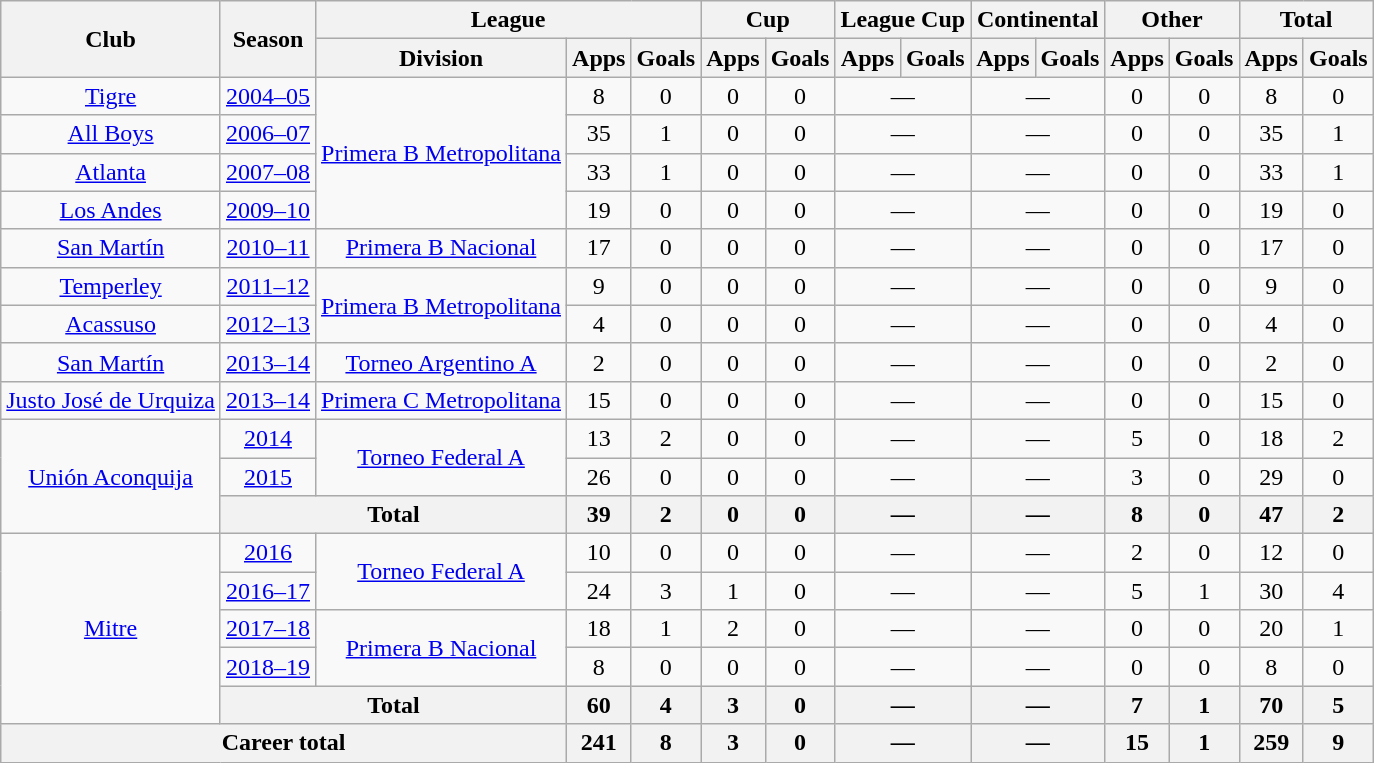<table class="wikitable" style="text-align:center">
<tr>
<th rowspan="2">Club</th>
<th rowspan="2">Season</th>
<th colspan="3">League</th>
<th colspan="2">Cup</th>
<th colspan="2">League Cup</th>
<th colspan="2">Continental</th>
<th colspan="2">Other</th>
<th colspan="2">Total</th>
</tr>
<tr>
<th>Division</th>
<th>Apps</th>
<th>Goals</th>
<th>Apps</th>
<th>Goals</th>
<th>Apps</th>
<th>Goals</th>
<th>Apps</th>
<th>Goals</th>
<th>Apps</th>
<th>Goals</th>
<th>Apps</th>
<th>Goals</th>
</tr>
<tr>
<td rowspan="1"><a href='#'>Tigre</a></td>
<td><a href='#'>2004–05</a></td>
<td rowspan="4"><a href='#'>Primera B Metropolitana</a></td>
<td>8</td>
<td>0</td>
<td>0</td>
<td>0</td>
<td colspan="2">—</td>
<td colspan="2">—</td>
<td>0</td>
<td>0</td>
<td>8</td>
<td>0</td>
</tr>
<tr>
<td rowspan="1"><a href='#'>All Boys</a></td>
<td><a href='#'>2006–07</a></td>
<td>35</td>
<td>1</td>
<td>0</td>
<td>0</td>
<td colspan="2">—</td>
<td colspan="2">—</td>
<td>0</td>
<td>0</td>
<td>35</td>
<td>1</td>
</tr>
<tr>
<td rowspan="1"><a href='#'>Atlanta</a></td>
<td><a href='#'>2007–08</a></td>
<td>33</td>
<td>1</td>
<td>0</td>
<td>0</td>
<td colspan="2">—</td>
<td colspan="2">—</td>
<td>0</td>
<td>0</td>
<td>33</td>
<td>1</td>
</tr>
<tr>
<td rowspan="1"><a href='#'>Los Andes</a></td>
<td><a href='#'>2009–10</a></td>
<td>19</td>
<td>0</td>
<td>0</td>
<td>0</td>
<td colspan="2">—</td>
<td colspan="2">—</td>
<td>0</td>
<td>0</td>
<td>19</td>
<td>0</td>
</tr>
<tr>
<td rowspan="1"><a href='#'>San Martín</a></td>
<td><a href='#'>2010–11</a></td>
<td rowspan="1"><a href='#'>Primera B Nacional</a></td>
<td>17</td>
<td>0</td>
<td>0</td>
<td>0</td>
<td colspan="2">—</td>
<td colspan="2">—</td>
<td>0</td>
<td>0</td>
<td>17</td>
<td>0</td>
</tr>
<tr>
<td rowspan="1"><a href='#'>Temperley</a></td>
<td><a href='#'>2011–12</a></td>
<td rowspan="2"><a href='#'>Primera B Metropolitana</a></td>
<td>9</td>
<td>0</td>
<td>0</td>
<td>0</td>
<td colspan="2">—</td>
<td colspan="2">—</td>
<td>0</td>
<td>0</td>
<td>9</td>
<td>0</td>
</tr>
<tr>
<td rowspan="1"><a href='#'>Acassuso</a></td>
<td><a href='#'>2012–13</a></td>
<td>4</td>
<td>0</td>
<td>0</td>
<td>0</td>
<td colspan="2">—</td>
<td colspan="2">—</td>
<td>0</td>
<td>0</td>
<td>4</td>
<td>0</td>
</tr>
<tr>
<td rowspan="1"><a href='#'>San Martín</a></td>
<td><a href='#'>2013–14</a></td>
<td rowspan="1"><a href='#'>Torneo Argentino A</a></td>
<td>2</td>
<td>0</td>
<td>0</td>
<td>0</td>
<td colspan="2">—</td>
<td colspan="2">—</td>
<td>0</td>
<td>0</td>
<td>2</td>
<td>0</td>
</tr>
<tr>
<td rowspan="1"><a href='#'>Justo José de Urquiza</a></td>
<td><a href='#'>2013–14</a></td>
<td rowspan="1"><a href='#'>Primera C Metropolitana</a></td>
<td>15</td>
<td>0</td>
<td>0</td>
<td>0</td>
<td colspan="2">—</td>
<td colspan="2">—</td>
<td>0</td>
<td>0</td>
<td>15</td>
<td>0</td>
</tr>
<tr>
<td rowspan="3"><a href='#'>Unión Aconquija</a></td>
<td><a href='#'>2014</a></td>
<td rowspan="2"><a href='#'>Torneo Federal A</a></td>
<td>13</td>
<td>2</td>
<td>0</td>
<td>0</td>
<td colspan="2">—</td>
<td colspan="2">—</td>
<td>5</td>
<td>0</td>
<td>18</td>
<td>2</td>
</tr>
<tr>
<td><a href='#'>2015</a></td>
<td>26</td>
<td>0</td>
<td>0</td>
<td>0</td>
<td colspan="2">—</td>
<td colspan="2">—</td>
<td>3</td>
<td>0</td>
<td>29</td>
<td>0</td>
</tr>
<tr>
<th colspan="2">Total</th>
<th>39</th>
<th>2</th>
<th>0</th>
<th>0</th>
<th colspan="2">—</th>
<th colspan="2">—</th>
<th>8</th>
<th>0</th>
<th>47</th>
<th>2</th>
</tr>
<tr>
<td rowspan="5"><a href='#'>Mitre</a></td>
<td><a href='#'>2016</a></td>
<td rowspan="2"><a href='#'>Torneo Federal A</a></td>
<td>10</td>
<td>0</td>
<td>0</td>
<td>0</td>
<td colspan="2">—</td>
<td colspan="2">—</td>
<td>2</td>
<td>0</td>
<td>12</td>
<td>0</td>
</tr>
<tr>
<td><a href='#'>2016–17</a></td>
<td>24</td>
<td>3</td>
<td>1</td>
<td>0</td>
<td colspan="2">—</td>
<td colspan="2">—</td>
<td>5</td>
<td>1</td>
<td>30</td>
<td>4</td>
</tr>
<tr>
<td><a href='#'>2017–18</a></td>
<td rowspan="2"><a href='#'>Primera B Nacional</a></td>
<td>18</td>
<td>1</td>
<td>2</td>
<td>0</td>
<td colspan="2">—</td>
<td colspan="2">—</td>
<td>0</td>
<td>0</td>
<td>20</td>
<td>1</td>
</tr>
<tr>
<td><a href='#'>2018–19</a></td>
<td>8</td>
<td>0</td>
<td>0</td>
<td>0</td>
<td colspan="2">—</td>
<td colspan="2">—</td>
<td>0</td>
<td>0</td>
<td>8</td>
<td>0</td>
</tr>
<tr>
<th colspan="2">Total</th>
<th>60</th>
<th>4</th>
<th>3</th>
<th>0</th>
<th colspan="2">—</th>
<th colspan="2">—</th>
<th>7</th>
<th>1</th>
<th>70</th>
<th>5</th>
</tr>
<tr>
<th colspan="3">Career total</th>
<th>241</th>
<th>8</th>
<th>3</th>
<th>0</th>
<th colspan="2">—</th>
<th colspan="2">—</th>
<th>15</th>
<th>1</th>
<th>259</th>
<th>9</th>
</tr>
</table>
